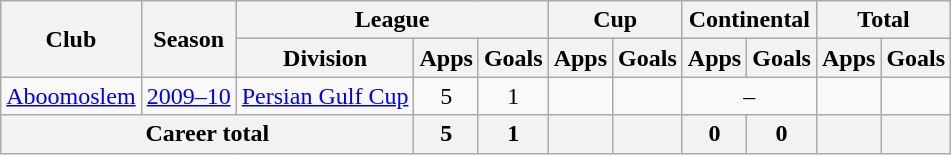<table class="wikitable" style="text-align:center">
<tr>
<th rowspan="2">Club</th>
<th rowspan="2">Season</th>
<th colspan="3">League</th>
<th colspan="2">Cup</th>
<th colspan="2">Continental</th>
<th colspan="2">Total</th>
</tr>
<tr>
<th>Division</th>
<th>Apps</th>
<th>Goals</th>
<th>Apps</th>
<th>Goals</th>
<th>Apps</th>
<th>Goals</th>
<th>Apps</th>
<th>Goals</th>
</tr>
<tr>
<td><a href='#'>Aboomoslem</a></td>
<td><a href='#'>2009–10</a></td>
<td><a href='#'>Persian Gulf Cup</a></td>
<td>5</td>
<td>1</td>
<td></td>
<td></td>
<td colspan="2">–</td>
<td></td>
<td></td>
</tr>
<tr>
<th colspan="3">Career total</th>
<th>5</th>
<th>1</th>
<th></th>
<th></th>
<th>0</th>
<th>0</th>
<th></th>
<th></th>
</tr>
</table>
